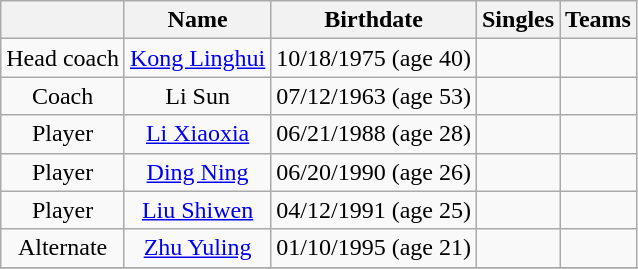<table class="wikitable" style="text-align: center;">
<tr>
<th></th>
<th>Name</th>
<th>Birthdate</th>
<th>Singles</th>
<th>Teams</th>
</tr>
<tr>
<td>Head coach</td>
<td><a href='#'>Kong Linghui</a></td>
<td>10/18/1975 (age 40)</td>
<td></td>
<td></td>
</tr>
<tr>
<td>Coach</td>
<td>Li Sun</td>
<td>07/12/1963 (age 53)</td>
<td></td>
<td></td>
</tr>
<tr>
<td>Player</td>
<td><a href='#'>Li Xiaoxia</a></td>
<td>06/21/1988 (age 28)</td>
<td></td>
<td></td>
</tr>
<tr>
<td>Player</td>
<td><a href='#'>Ding Ning</a></td>
<td>06/20/1990 (age 26)</td>
<td></td>
<td></td>
</tr>
<tr>
<td>Player</td>
<td><a href='#'>Liu Shiwen</a></td>
<td>04/12/1991 (age 25)</td>
<td></td>
<td></td>
</tr>
<tr>
<td>Alternate</td>
<td><a href='#'>Zhu Yuling</a></td>
<td>01/10/1995 (age 21)</td>
<td></td>
<td></td>
</tr>
<tr>
</tr>
</table>
